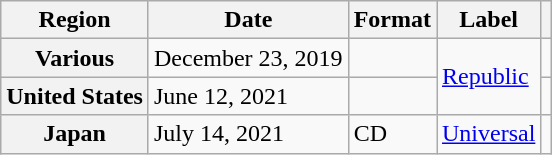<table class="wikitable plainrowheaders">
<tr>
<th scope="col">Region</th>
<th scope="col">Date</th>
<th scope="col">Format</th>
<th scope="col">Label</th>
<th scope="col"></th>
</tr>
<tr>
<th scope="row">Various</th>
<td>December 23, 2019</td>
<td></td>
<td rowspan="2"><a href='#'>Republic</a></td>
<td style="text-align:center;"></td>
</tr>
<tr>
<th scope="row">United States</th>
<td>June 12, 2021</td>
<td></td>
<td style="text-align:center;"></td>
</tr>
<tr>
<th scope="row">Japan</th>
<td>July 14, 2021</td>
<td>CD</td>
<td><a href='#'>Universal</a></td>
<td style="text-align:center;"></td>
</tr>
</table>
